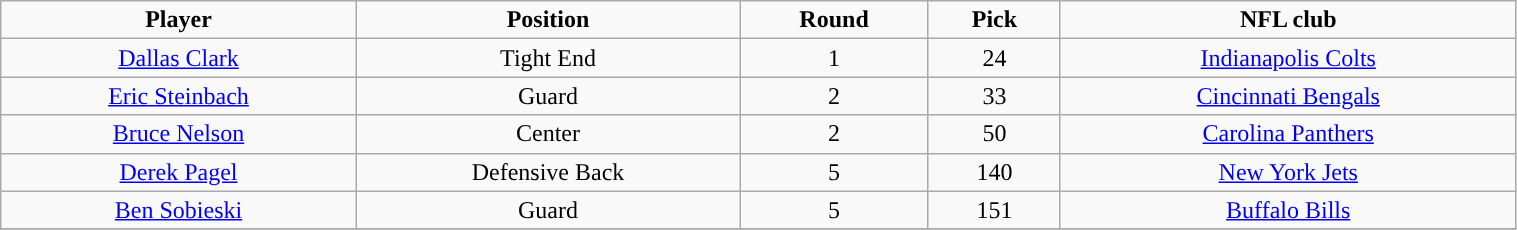<table class="wikitable" width="80%">
<tr align="center">
<td><strong>Player</strong></td>
<td><strong>Position</strong></td>
<td><strong>Round</strong></td>
<td><strong>Pick</strong></td>
<td><strong>NFL club</strong></td>
</tr>
<tr align="center" bgcolor="">
<td><a href='#'>Dallas Clark</a></td>
<td>Tight End</td>
<td>1</td>
<td>24</td>
<td><a href='#'>Indianapolis Colts</a></td>
</tr>
<tr align="center" bgcolor="">
<td><a href='#'>Eric Steinbach</a></td>
<td>Guard</td>
<td>2</td>
<td>33</td>
<td><a href='#'>Cincinnati Bengals</a></td>
</tr>
<tr align="center" bgcolor="">
<td><a href='#'>Bruce Nelson</a></td>
<td>Center</td>
<td>2</td>
<td>50</td>
<td><a href='#'>Carolina Panthers</a></td>
</tr>
<tr align="center" bgcolor="">
<td><a href='#'>Derek Pagel</a></td>
<td>Defensive Back</td>
<td>5</td>
<td>140</td>
<td><a href='#'>New York Jets</a></td>
</tr>
<tr align="center" bgcolor="">
<td><a href='#'>Ben Sobieski</a></td>
<td>Guard</td>
<td>5</td>
<td>151</td>
<td><a href='#'>Buffalo Bills</a></td>
</tr>
<tr align="center" bgcolor="">
</tr>
</table>
